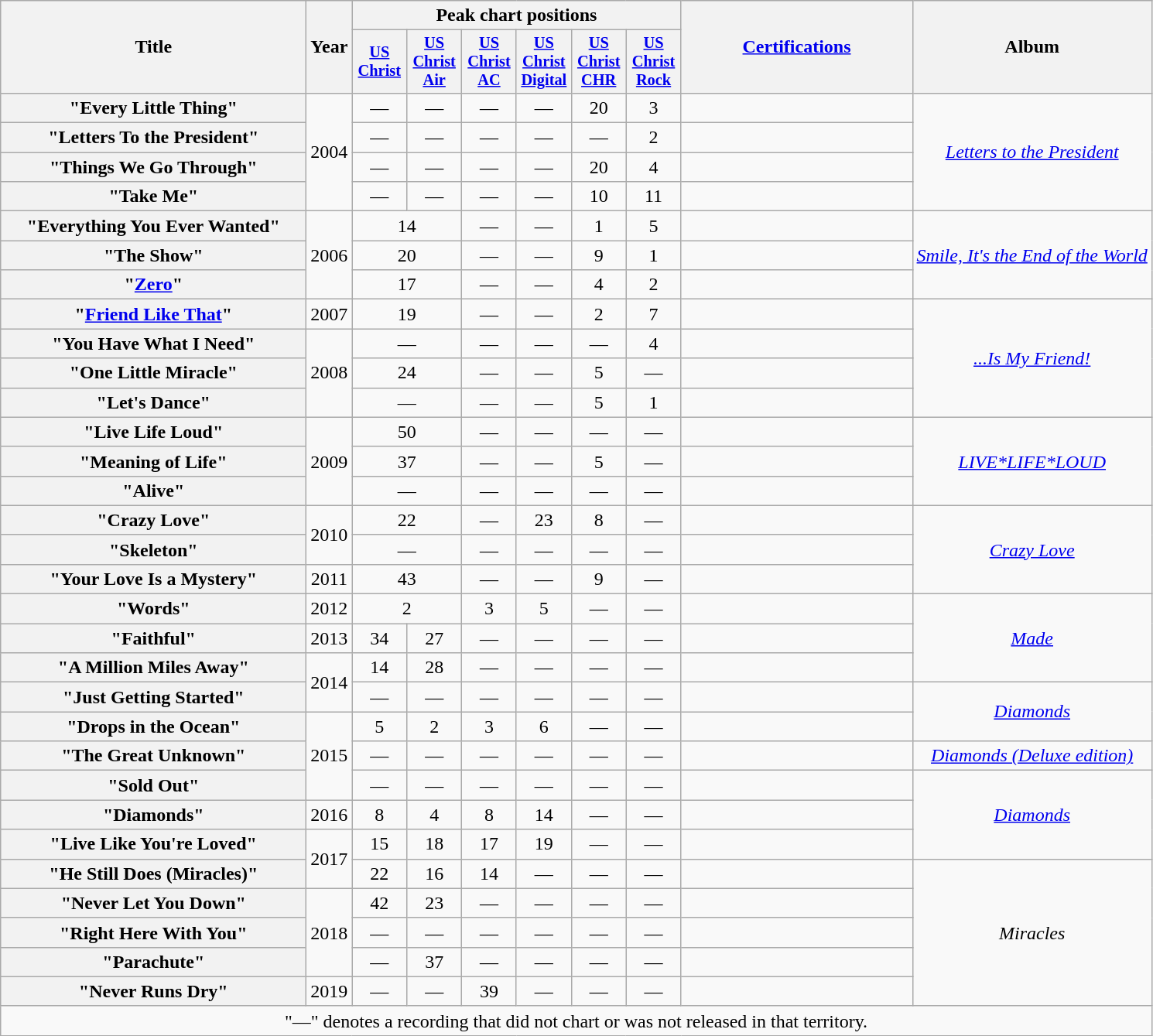<table class="wikitable plainrowheaders" style="text-align:center;">
<tr>
<th rowspan="2" scope="col" style="width:16em;">Title</th>
<th rowspan="2" scope="col">Year</th>
<th colspan="6" scope="col">Peak chart positions</th>
<th rowspan="2" scope="col" style="width:12em;"><a href='#'>Certifications</a></th>
<th rowspan="2" scope="col">Album</th>
</tr>
<tr>
<th scope="col" style="width:3em;font-size:85%;"><a href='#'>US<br>Christ</a><br></th>
<th scope="col" style="width:3em;font-size:85%;"><a href='#'>US<br>Christ<br>Air</a><br></th>
<th scope="col" style="width:3em;font-size:85%;"><a href='#'>US<br>Christ<br>AC</a><br></th>
<th scope="col" style="width:3em;font-size:85%;"><a href='#'>US<br>Christ<br>Digital</a><br></th>
<th scope="col" style="width:3em;font-size:85%;"><a href='#'>US<br>Christ<br>CHR</a><br></th>
<th scope="col" style="width:3em;font-size:85%;"><a href='#'>US<br>Christ<br>Rock</a><br></th>
</tr>
<tr>
<th scope="row">"Every Little Thing"</th>
<td rowspan="4">2004</td>
<td>—</td>
<td>—</td>
<td>—</td>
<td>—</td>
<td>20</td>
<td>3</td>
<td></td>
<td rowspan="4"><em><a href='#'>Letters to the President</a></em></td>
</tr>
<tr>
<th scope="row">"Letters To the President"</th>
<td>—</td>
<td>—</td>
<td>—</td>
<td>—</td>
<td>—</td>
<td>2</td>
<td></td>
</tr>
<tr>
<th scope="row">"Things We Go Through"</th>
<td>—</td>
<td>—</td>
<td>—</td>
<td>—</td>
<td>20</td>
<td>4</td>
<td></td>
</tr>
<tr>
<th scope="row">"Take Me"</th>
<td>—</td>
<td>—</td>
<td>—</td>
<td>—</td>
<td>10</td>
<td>11</td>
<td></td>
</tr>
<tr>
<th scope="row">"Everything You Ever Wanted"</th>
<td rowspan="3">2006</td>
<td colspan="2">14</td>
<td>—</td>
<td>—</td>
<td>1</td>
<td>5</td>
<td></td>
<td rowspan="3"><em><a href='#'>Smile, It's the End of the World</a></em></td>
</tr>
<tr>
<th scope="row">"The Show"</th>
<td colspan="2">20</td>
<td>—</td>
<td>—</td>
<td>9</td>
<td>1</td>
<td></td>
</tr>
<tr>
<th scope="row">"<a href='#'>Zero</a>"</th>
<td colspan="2">17</td>
<td>—</td>
<td>—</td>
<td>4</td>
<td>2</td>
<td></td>
</tr>
<tr>
<th scope="row">"<a href='#'>Friend Like That</a>"</th>
<td>2007</td>
<td colspan="2">19</td>
<td>—</td>
<td>—</td>
<td>2</td>
<td>7</td>
<td></td>
<td rowspan="4"><a href='#'><em>...Is My Friend!</em></a></td>
</tr>
<tr>
<th scope="row">"You Have What I Need"</th>
<td rowspan="3">2008</td>
<td colspan="2">—</td>
<td>—</td>
<td>—</td>
<td>—</td>
<td>4</td>
<td></td>
</tr>
<tr>
<th scope="row">"One Little Miracle"</th>
<td colspan="2">24</td>
<td>—</td>
<td>—</td>
<td>5</td>
<td>—</td>
<td></td>
</tr>
<tr>
<th scope="row">"Let's Dance"</th>
<td colspan="2">—</td>
<td>—</td>
<td>—</td>
<td>5</td>
<td>1</td>
<td></td>
</tr>
<tr>
<th scope="row">"Live Life Loud"</th>
<td rowspan="3">2009</td>
<td colspan="2">50</td>
<td>—</td>
<td>—</td>
<td>—</td>
<td>—</td>
<td></td>
<td rowspan="3"><em><a href='#'>LIVE*LIFE*LOUD</a></em></td>
</tr>
<tr>
<th scope="row">"Meaning of Life"</th>
<td colspan="2">37</td>
<td>—</td>
<td>—</td>
<td>5</td>
<td>—</td>
<td></td>
</tr>
<tr>
<th scope="row">"Alive"</th>
<td colspan="2">—</td>
<td>—</td>
<td>—</td>
<td>—</td>
<td>—</td>
<td></td>
</tr>
<tr>
<th scope="row">"Crazy Love"</th>
<td rowspan="2">2010</td>
<td colspan="2">22</td>
<td>—</td>
<td>23</td>
<td>8</td>
<td>—</td>
<td></td>
<td rowspan="3"><em><a href='#'>Crazy Love</a></em></td>
</tr>
<tr>
<th scope="row">"Skeleton"</th>
<td colspan="2">—</td>
<td>—</td>
<td>—</td>
<td>—</td>
<td>—</td>
<td></td>
</tr>
<tr>
<th scope="row">"Your Love Is a Mystery"</th>
<td>2011</td>
<td colspan="2">43</td>
<td>—</td>
<td>—</td>
<td>9</td>
<td>—</td>
<td></td>
</tr>
<tr>
<th scope="row">"Words"</th>
<td>2012</td>
<td colspan="2">2</td>
<td>3</td>
<td>5</td>
<td>—</td>
<td>—</td>
<td></td>
<td rowspan="3"><em><a href='#'>Made</a></em></td>
</tr>
<tr>
<th scope="row">"Faithful"</th>
<td>2013</td>
<td>34</td>
<td>27</td>
<td>—</td>
<td>—</td>
<td>—</td>
<td>—</td>
<td></td>
</tr>
<tr>
<th scope="row">"A Million Miles Away"</th>
<td rowspan="2">2014</td>
<td>14</td>
<td>28</td>
<td>—</td>
<td>—</td>
<td>—</td>
<td>—</td>
<td></td>
</tr>
<tr>
<th scope="row">"Just Getting Started"</th>
<td>—</td>
<td>—</td>
<td>—</td>
<td>—</td>
<td>—</td>
<td>—</td>
<td></td>
<td rowspan="2"><em><a href='#'>Diamonds</a></em></td>
</tr>
<tr>
<th scope="row">"Drops in the Ocean"</th>
<td rowspan="3">2015</td>
<td>5</td>
<td>2</td>
<td>3</td>
<td>6</td>
<td>—</td>
<td>—</td>
<td></td>
</tr>
<tr>
<th scope="row">"The Great Unknown"</th>
<td>—</td>
<td>—</td>
<td>—</td>
<td>—</td>
<td>—</td>
<td>—</td>
<td></td>
<td><em><a href='#'>Diamonds (Deluxe edition)</a></em></td>
</tr>
<tr>
<th scope="row">"Sold Out"</th>
<td>—</td>
<td>—</td>
<td>—</td>
<td>—</td>
<td>—</td>
<td>—</td>
<td></td>
<td rowspan="3"><em><a href='#'>Diamonds</a></em></td>
</tr>
<tr>
<th scope="row">"Diamonds"</th>
<td>2016</td>
<td>8</td>
<td>4</td>
<td>8</td>
<td>14</td>
<td>—</td>
<td>—</td>
<td></td>
</tr>
<tr>
<th scope="row">"Live Like You're Loved"</th>
<td rowspan="2">2017</td>
<td>15</td>
<td>18</td>
<td>17</td>
<td>19</td>
<td>—</td>
<td>—</td>
<td></td>
</tr>
<tr>
<th scope="row">"He Still Does (Miracles)"</th>
<td>22</td>
<td>16</td>
<td>14</td>
<td>—</td>
<td>—</td>
<td>—</td>
<td></td>
<td rowspan="5"><em>Miracles</em></td>
</tr>
<tr>
<th scope="row">"Never Let You Down"</th>
<td rowspan="3">2018</td>
<td>42</td>
<td>23</td>
<td>—</td>
<td>—</td>
<td>—</td>
<td>—</td>
<td></td>
</tr>
<tr>
<th scope="row">"Right Here With You"</th>
<td>—</td>
<td>—</td>
<td>—</td>
<td>—</td>
<td>—</td>
<td>—</td>
<td></td>
</tr>
<tr>
<th scope="row">"Parachute"</th>
<td>—</td>
<td>37</td>
<td>—</td>
<td>—</td>
<td>—</td>
<td>—</td>
<td></td>
</tr>
<tr>
<th scope="row">"Never Runs Dry"</th>
<td>2019</td>
<td>—</td>
<td>—</td>
<td>39</td>
<td>—</td>
<td>—</td>
<td>—</td>
<td></td>
</tr>
<tr>
<td colspan="10">"—" denotes a recording that did not chart or was not released in that territory.</td>
</tr>
</table>
